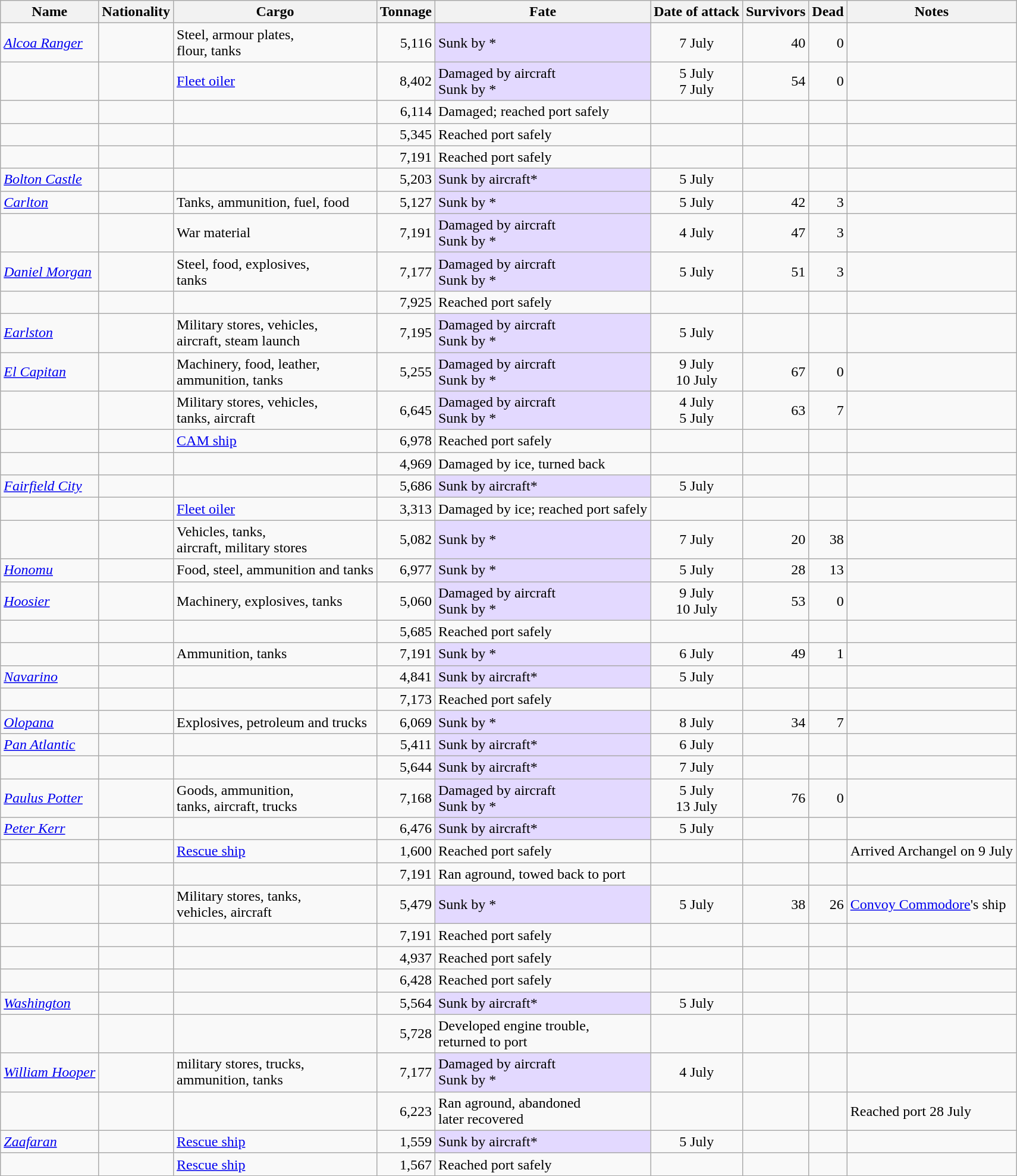<table class="wikitable sortable nowraplinks">
<tr>
<th>Name</th>
<th>Nationality</th>
<th>Cargo</th>
<th>Tonnage</th>
<th>Fate</th>
<th>Date of attack</th>
<th>Survivors</th>
<th>Dead</th>
<th class="unsortable">Notes</th>
</tr>
<tr>
<td align="left"><em><a href='#'>Alcoa Ranger</a></em></td>
<td align="left"></td>
<td align="left">Steel, armour plates,<br> flour, tanks</td>
<td align="right">5,116</td>
<td style="background:#e3d9ff;" align="left">Sunk by *</td>
<td align="center">7 July</td>
<td align="right">40</td>
<td align="right">0</td>
<td></td>
</tr>
<tr>
<td align="left"></td>
<td align="left"></td>
<td align="left"><a href='#'>Fleet oiler</a></td>
<td align="right">8,402</td>
<td style="background:#e3d9ff;" align="left">Damaged by aircraft<br>Sunk by *</td>
<td align="center">5 July<br>7 July</td>
<td align="right">54</td>
<td align="right">0</td>
<td></td>
</tr>
<tr>
<td align="left"></td>
<td align="left"></td>
<td></td>
<td align="right">6,114</td>
<td align="left">Damaged; reached port safely</td>
<td></td>
<td></td>
<td></td>
<td></td>
</tr>
<tr>
<td align="left"></td>
<td align="left"></td>
<td></td>
<td align="right">5,345</td>
<td>Reached port safely</td>
<td></td>
<td></td>
<td></td>
<td></td>
</tr>
<tr>
<td align="left"></td>
<td align="left"></td>
<td></td>
<td align="right">7,191</td>
<td>Reached port safely</td>
<td></td>
<td></td>
<td></td>
<td></td>
</tr>
<tr>
<td align="left"><em><a href='#'>Bolton Castle</a></em></td>
<td align="left"></td>
<td></td>
<td align="right">5,203</td>
<td style="background:#e3d9ff;">Sunk by aircraft*</td>
<td align="center">5 July</td>
<td></td>
<td></td>
<td></td>
</tr>
<tr>
<td align="left"><em><a href='#'>Carlton</a></em></td>
<td align="left"></td>
<td>Tanks, ammunition, fuel, food</td>
<td align="right">5,127</td>
<td style="background:#e3d9ff;">Sunk by *</td>
<td align="center">5 July</td>
<td align="right">42</td>
<td align="right">3</td>
<td></td>
</tr>
<tr>
<td align="left"></td>
<td align="left"></td>
<td>War material</td>
<td align="right">7,191</td>
<td style="background:#e3d9ff;">Damaged by aircraft<br>Sunk by *</td>
<td align="center">4 July</td>
<td align="right">47</td>
<td align="right">3</td>
<td></td>
</tr>
<tr>
<td align="left"><em><a href='#'>Daniel Morgan</a></em></td>
<td align="left"></td>
<td>Steel, food, explosives,<br> tanks</td>
<td align="right">7,177</td>
<td style="background:#e3d9ff;">Damaged by aircraft<br>Sunk by *</td>
<td align="center">5 July</td>
<td align="right">51</td>
<td align="right">3</td>
<td></td>
</tr>
<tr>
<td align="left"></td>
<td align="left"></td>
<td></td>
<td align="right">7,925</td>
<td align="left">Reached port safely</td>
<td></td>
<td></td>
<td></td>
<td></td>
</tr>
<tr>
<td align="left"><em><a href='#'>Earlston</a></em></td>
<td align="left"></td>
<td align="left">Military stores, vehicles, <br>aircraft, steam launch</td>
<td align="right">7,195</td>
<td style="background:#e3d9ff;">Damaged by aircraft<br>Sunk by *</td>
<td align="center">5 July</td>
<td></td>
<td></td>
<td></td>
</tr>
<tr>
<td align="left"><em><a href='#'>El Capitan</a></em></td>
<td align="left"></td>
<td align="left">Machinery, food, leather,<br> ammunition, tanks</td>
<td align="right">5,255</td>
<td style="background:#e3d9ff;">Damaged by aircraft<br>Sunk by *</td>
<td align="center">9 July<br>10 July</td>
<td align="right">67</td>
<td align="right">0</td>
<td></td>
</tr>
<tr>
<td align="left"></td>
<td align="left"></td>
<td align="left">Military stores, vehicles,<br> tanks, aircraft</td>
<td align="right">6,645</td>
<td style="background:#e3d9ff;">Damaged by aircraft<br>Sunk by *</td>
<td align="center">4 July<br>5 July</td>
<td align="right">63</td>
<td align="right">7</td>
<td></td>
</tr>
<tr>
<td align="left"></td>
<td align="left"></td>
<td align="left"><a href='#'>CAM ship</a></td>
<td align="right">6,978</td>
<td>Reached port safely</td>
<td></td>
<td></td>
<td></td>
<td></td>
</tr>
<tr>
<td align="left"></td>
<td align="left"></td>
<td></td>
<td align="right">4,969</td>
<td align="left">Damaged by ice, turned back</td>
<td></td>
<td></td>
<td></td>
<td></td>
</tr>
<tr>
<td align="left"><em><a href='#'>Fairfield City</a></em></td>
<td align="left"></td>
<td></td>
<td align="right">5,686</td>
<td style="background:#e3d9ff;" align="left">Sunk by aircraft*</td>
<td align="center">5 July</td>
<td></td>
<td></td>
<td></td>
</tr>
<tr>
<td align="left"></td>
<td align="left"></td>
<td><a href='#'>Fleet oiler</a></td>
<td align="right">3,313</td>
<td align="left">Damaged by ice; reached port safely</td>
<td></td>
<td></td>
<td></td>
<td></td>
</tr>
<tr>
<td align="left"></td>
<td align="left"></td>
<td>Vehicles, tanks,<br> aircraft, military stores</td>
<td align="right">5,082</td>
<td style="background:#e3d9ff;" align="left">Sunk by *</td>
<td align="center">7 July</td>
<td align="right">20</td>
<td align="right">38</td>
<td></td>
</tr>
<tr>
<td align="left"><em><a href='#'>Honomu</a></em></td>
<td align="left"></td>
<td>Food, steel, ammunition and tanks</td>
<td align="right">6,977</td>
<td style="background:#e3d9ff;" align="left">Sunk by *</td>
<td align="center">5 July</td>
<td align="right">28</td>
<td align="right">13</td>
<td></td>
</tr>
<tr>
<td align="left"><em><a href='#'>Hoosier</a></em></td>
<td align="left"></td>
<td>Machinery, explosives, tanks</td>
<td align="right">5,060</td>
<td style="background:#e3d9ff;" align="left">Damaged by aircraft<br>Sunk by *</td>
<td align="center">9 July<br>10 July</td>
<td align="right">53</td>
<td align="right">0</td>
<td></td>
</tr>
<tr>
<td align="left"></td>
<td align="left"></td>
<td></td>
<td align="right">5,685</td>
<td align="left">Reached port safely</td>
<td></td>
<td></td>
<td></td>
<td></td>
</tr>
<tr>
<td align="left"></td>
<td align="left"></td>
<td>Ammunition, tanks</td>
<td align="right">7,191</td>
<td style="background:#e3d9ff;" align="left">Sunk by *</td>
<td align="center">6 July</td>
<td align="right">49</td>
<td align="right">1</td>
<td></td>
</tr>
<tr>
<td align="left"><em><a href='#'>Navarino</a></em></td>
<td align="left"></td>
<td></td>
<td align="right">4,841</td>
<td style="background:#e3d9ff;" align="left">Sunk by aircraft*</td>
<td align="center">5 July</td>
<td></td>
<td></td>
<td></td>
</tr>
<tr>
<td align="left"></td>
<td align="left"></td>
<td></td>
<td align="right">7,173</td>
<td align="left">Reached port safely</td>
<td></td>
<td></td>
<td></td>
<td></td>
</tr>
<tr>
<td align="left"><em><a href='#'>Olopana</a></em></td>
<td align="left"></td>
<td>Explosives, petroleum and trucks</td>
<td align="right">6,069</td>
<td style="background:#e3d9ff;" align="left">Sunk by *</td>
<td align="center">8 July</td>
<td align="right">34</td>
<td align="right">7</td>
<td></td>
</tr>
<tr>
<td align="left"><em><a href='#'>Pan Atlantic</a></em></td>
<td align="left"></td>
<td></td>
<td align="right">5,411</td>
<td style="background:#e3d9ff;" align="left">Sunk by aircraft*</td>
<td align="center">6 July</td>
<td></td>
<td></td>
<td></td>
</tr>
<tr>
<td align="left"></td>
<td align="left"></td>
<td></td>
<td align="right">5,644</td>
<td style="background:#e3d9ff;" align="left">Sunk by aircraft*</td>
<td align="center">7 July</td>
<td></td>
<td></td>
<td></td>
</tr>
<tr>
<td align="left"><em><a href='#'>Paulus Potter</a></em></td>
<td align="left"></td>
<td align="left">Goods, ammunition, <br>tanks, aircraft, trucks</td>
<td align="right">7,168</td>
<td style="background:#e3d9ff;" align="left">Damaged by aircraft<br>Sunk by *</td>
<td align="center">5 July<br>13 July</td>
<td align="right">76</td>
<td align="right">0</td>
<td></td>
</tr>
<tr>
<td align="left"><em><a href='#'>Peter Kerr</a></em></td>
<td align="left"></td>
<td></td>
<td align="right">6,476</td>
<td style="background:#e3d9ff;" align="left">Sunk by aircraft*</td>
<td align="center">5 July</td>
<td></td>
<td></td>
<td></td>
</tr>
<tr>
<td align="left"></td>
<td align="left"></td>
<td><a href='#'>Rescue ship</a></td>
<td align="right">1,600</td>
<td align="left">Reached port safely</td>
<td></td>
<td></td>
<td></td>
<td align="left">Arrived Archangel on 9 July</td>
</tr>
<tr>
<td align="left"></td>
<td align="left"></td>
<td></td>
<td align="right">7,191</td>
<td align="left">Ran aground, towed back to port</td>
<td></td>
<td></td>
<td></td>
<td></td>
</tr>
<tr>
<td align="left"></td>
<td align="left"></td>
<td>Military stores, tanks, <br>vehicles, aircraft</td>
<td align="right">5,479</td>
<td style="background:#e3d9ff;" align="left">Sunk by *</td>
<td align="center">5 July</td>
<td align="right">38</td>
<td align="right">26</td>
<td align="left"><a href='#'>Convoy Commodore</a>'s ship</td>
</tr>
<tr>
<td align="left"></td>
<td align="left"></td>
<td></td>
<td align="right">7,191</td>
<td align="left">Reached port safely</td>
<td></td>
<td></td>
<td></td>
<td></td>
</tr>
<tr>
<td align="left"></td>
<td align="left"></td>
<td></td>
<td align="right">4,937</td>
<td align="left">Reached port safely</td>
<td></td>
<td></td>
<td></td>
<td></td>
</tr>
<tr>
<td align="left"></td>
<td align="left"></td>
<td></td>
<td align="right">6,428</td>
<td align="left">Reached port safely</td>
<td></td>
<td></td>
<td></td>
<td></td>
</tr>
<tr>
<td align="left"><em><a href='#'>Washington</a></em></td>
<td align="left"></td>
<td></td>
<td align="right">5,564</td>
<td style="background:#e3d9ff;" align="left">Sunk by aircraft*</td>
<td align="center">5 July</td>
<td></td>
<td></td>
<td></td>
</tr>
<tr>
<td align="left"></td>
<td align="left"></td>
<td></td>
<td align="right">5,728</td>
<td align="left">Developed engine trouble,<br>returned to port</td>
<td></td>
<td></td>
<td></td>
<td></td>
</tr>
<tr>
<td align="left"><em><a href='#'>William Hooper</a></em></td>
<td align="left"></td>
<td>military stores, trucks, <br>ammunition, tanks</td>
<td align="right">7,177</td>
<td style="background:#e3d9ff;" align="left">Damaged by aircraft<br>Sunk by *</td>
<td align="center">4 July</td>
<td></td>
<td></td>
<td></td>
</tr>
<tr>
<td align="left"></td>
<td align="left"></td>
<td></td>
<td align="right">6,223</td>
<td align="left">Ran aground, abandoned<br>later recovered</td>
<td></td>
<td></td>
<td></td>
<td align="left">Reached port 28 July</td>
</tr>
<tr>
<td align="left"><em><a href='#'>Zaafaran</a></em></td>
<td align="left"></td>
<td><a href='#'>Rescue ship</a></td>
<td align="right">1,559</td>
<td style="background:#e3d9ff;" align="left">Sunk by aircraft*</td>
<td align="center">5 July</td>
<td></td>
<td></td>
<td></td>
</tr>
<tr>
<td align="left"></td>
<td align="left"></td>
<td><a href='#'>Rescue ship</a></td>
<td align="right">1,567</td>
<td align="left">Reached port safely</td>
<td></td>
<td></td>
<td></td>
<td></td>
</tr>
<tr>
</tr>
</table>
